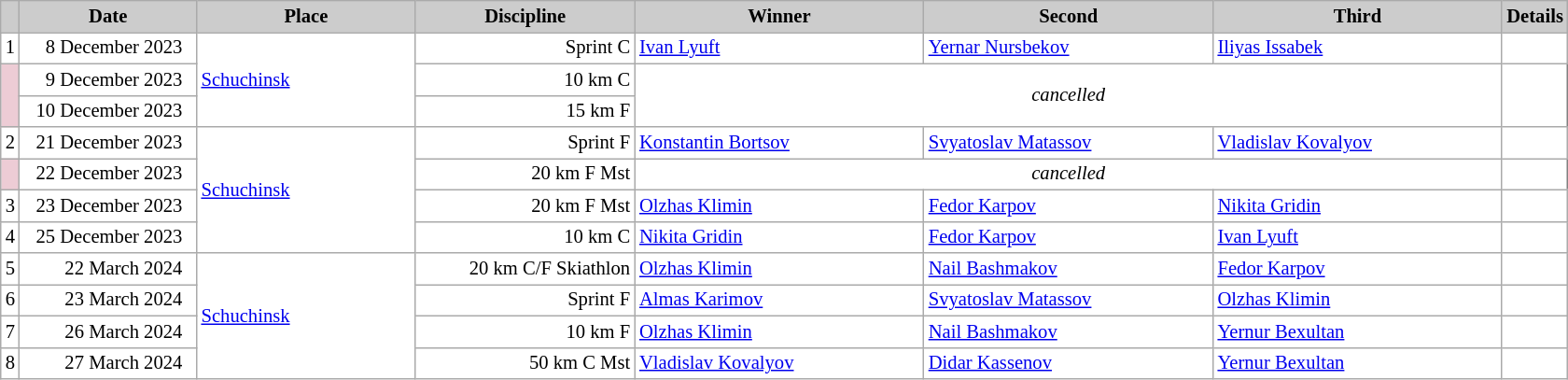<table class="wikitable plainrowheaders" style="background:#fff; font-size:86%; line-height:16px; border:grey solid 1px; border-collapse:collapse;">
<tr style="background:#ccc; text-align:center;">
<th scope="col" style="background:#ccc; width=30 px;"></th>
<th scope="col" style="background:#ccc; width:120px;">Date</th>
<th scope="col" style="background:#ccc; width:150px;">Place</th>
<th scope="col" style="background:#ccc; width:150px;">Discipline</th>
<th scope="col" style="background:#ccc; width:200px;">Winner</th>
<th scope="col" style="background:#ccc; width:200px;">Second</th>
<th scope="col" style="background:#ccc; width:200px;">Third</th>
<th scope="col" style="background:#ccc; width:10px;">Details</th>
</tr>
<tr>
<td align=center>1</td>
<td align=right>8 December 2023  </td>
<td rowspan=3> <a href='#'>Schuchinsk</a></td>
<td align=right>Sprint C</td>
<td> <a href='#'>Ivan Lyuft</a></td>
<td> <a href='#'>Yernar Nursbekov</a></td>
<td> <a href='#'>Iliyas Issabek</a></td>
<td></td>
</tr>
<tr>
<td rowspan=2 bgcolor="EDCCD5"></td>
<td align=right>9 December 2023  </td>
<td align=right>10 km C</td>
<td rowspan=2 colspan=3 align=center><em>cancelled</em></td>
</tr>
<tr>
<td align=right>10 December 2023  </td>
<td align=right>15 km F</td>
</tr>
<tr>
<td align=center>2</td>
<td align=right>21 December 2023  </td>
<td rowspan=4> <a href='#'>Schuchinsk</a></td>
<td align=right>Sprint F</td>
<td> <a href='#'>Konstantin Bortsov</a></td>
<td> <a href='#'>Svyatoslav Matassov</a></td>
<td> <a href='#'>Vladislav Kovalyov</a></td>
<td></td>
</tr>
<tr>
<td rowspan=1 bgcolor="EDCCD5"></td>
<td align=right>22 December 2023  </td>
<td align=right>20 km F Mst</td>
<td rowspan=1 colspan=3 align=center><em>cancelled</em></td>
</tr>
<tr>
<td align=center>3</td>
<td align=right>23 December 2023  </td>
<td align=right>20 km F Mst</td>
<td> <a href='#'>Olzhas Klimin</a></td>
<td> <a href='#'>Fedor Karpov</a></td>
<td> <a href='#'>Nikita Gridin</a></td>
<td></td>
</tr>
<tr>
<td align=center>4</td>
<td align=right>25 December 2023  </td>
<td align=right>10 km C</td>
<td> <a href='#'>Nikita Gridin</a></td>
<td> <a href='#'>Fedor Karpov</a></td>
<td> <a href='#'>Ivan Lyuft</a></td>
<td></td>
</tr>
<tr>
<td align=center>5</td>
<td align=right>22 March 2024  </td>
<td rowspan=5> <a href='#'>Schuchinsk</a></td>
<td align=right>20 km C/F Skiathlon</td>
<td> <a href='#'>Olzhas Klimin</a></td>
<td> <a href='#'>Nail Bashmakov</a></td>
<td> <a href='#'>Fedor Karpov</a></td>
<td></td>
</tr>
<tr>
<td align=center>6</td>
<td align=right>23 March 2024  </td>
<td align=right>Sprint F</td>
<td> <a href='#'>Almas Karimov</a></td>
<td> <a href='#'>Svyatoslav Matassov</a></td>
<td> <a href='#'>Olzhas Klimin</a></td>
<td></td>
</tr>
<tr>
<td align=center>7</td>
<td align=right>26 March 2024  </td>
<td align=right>10 km F</td>
<td> <a href='#'>Olzhas Klimin</a></td>
<td> <a href='#'>Nail Bashmakov</a></td>
<td> <a href='#'>Yernur Bexultan</a></td>
<td></td>
</tr>
<tr>
<td align=center>8</td>
<td align=right>27 March 2024  </td>
<td align=right>50 km C Mst</td>
<td> <a href='#'>Vladislav Kovalyov</a></td>
<td> <a href='#'>Didar Kassenov</a></td>
<td> <a href='#'>Yernur Bexultan</a></td>
<td></td>
</tr>
</table>
